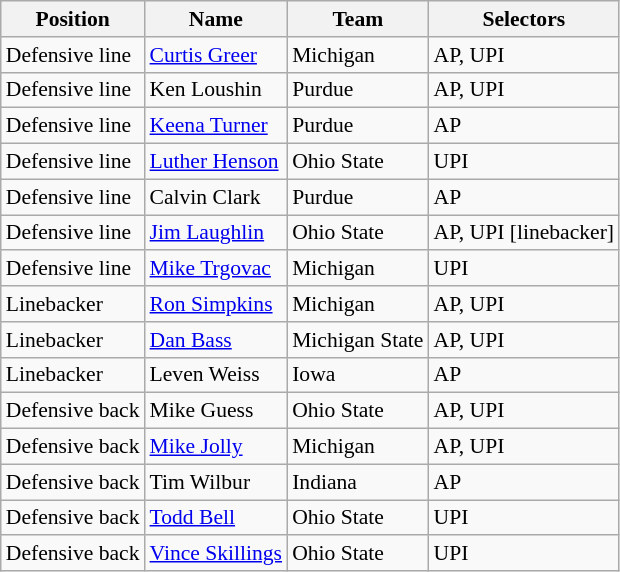<table class="wikitable" style="font-size: 90%">
<tr>
<th>Position</th>
<th>Name</th>
<th>Team</th>
<th>Selectors</th>
</tr>
<tr>
<td>Defensive line</td>
<td><a href='#'>Curtis Greer</a></td>
<td>Michigan</td>
<td>AP, UPI</td>
</tr>
<tr>
<td>Defensive line</td>
<td>Ken Loushin</td>
<td>Purdue</td>
<td>AP, UPI</td>
</tr>
<tr>
<td>Defensive line</td>
<td><a href='#'>Keena Turner</a></td>
<td>Purdue</td>
<td>AP</td>
</tr>
<tr>
<td>Defensive line</td>
<td><a href='#'>Luther Henson</a></td>
<td>Ohio State</td>
<td>UPI</td>
</tr>
<tr>
<td>Defensive line</td>
<td>Calvin Clark</td>
<td>Purdue</td>
<td>AP</td>
</tr>
<tr>
<td>Defensive line</td>
<td><a href='#'>Jim Laughlin</a></td>
<td>Ohio State</td>
<td>AP, UPI [linebacker]</td>
</tr>
<tr>
<td>Defensive line</td>
<td><a href='#'>Mike Trgovac</a></td>
<td>Michigan</td>
<td>UPI</td>
</tr>
<tr>
<td>Linebacker</td>
<td><a href='#'>Ron Simpkins</a></td>
<td>Michigan</td>
<td>AP, UPI</td>
</tr>
<tr>
<td>Linebacker</td>
<td><a href='#'>Dan Bass</a></td>
<td>Michigan State</td>
<td>AP, UPI</td>
</tr>
<tr>
<td>Linebacker</td>
<td>Leven Weiss</td>
<td>Iowa</td>
<td>AP</td>
</tr>
<tr>
<td>Defensive back</td>
<td>Mike Guess</td>
<td>Ohio State</td>
<td>AP, UPI</td>
</tr>
<tr>
<td>Defensive back</td>
<td><a href='#'>Mike Jolly</a></td>
<td>Michigan</td>
<td>AP, UPI</td>
</tr>
<tr>
<td>Defensive back</td>
<td>Tim Wilbur</td>
<td>Indiana</td>
<td>AP</td>
</tr>
<tr>
<td>Defensive back</td>
<td><a href='#'>Todd Bell</a></td>
<td>Ohio State</td>
<td>UPI</td>
</tr>
<tr>
<td>Defensive back</td>
<td><a href='#'>Vince Skillings</a></td>
<td>Ohio State</td>
<td>UPI</td>
</tr>
</table>
